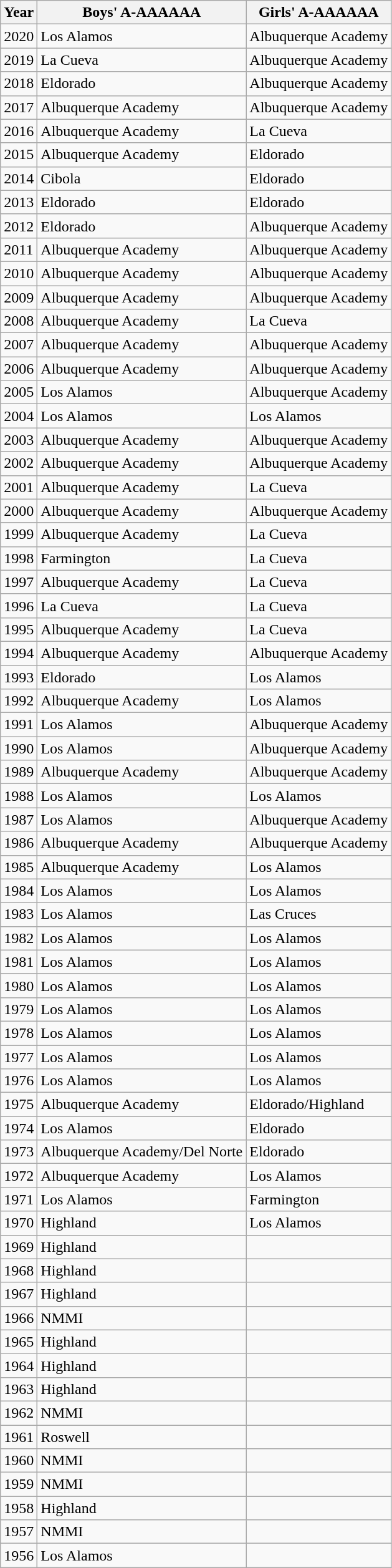<table class="wikitable">
<tr>
<th>Year</th>
<th>Boys' A-AAAAAA</th>
<th>Girls' A-AAAAAA</th>
</tr>
<tr>
<td>2020</td>
<td>Los Alamos</td>
<td>Albuquerque Academy</td>
</tr>
<tr>
<td>2019</td>
<td>La Cueva</td>
<td>Albuquerque Academy</td>
</tr>
<tr>
<td>2018</td>
<td>Eldorado</td>
<td>Albuquerque Academy</td>
</tr>
<tr>
<td>2017</td>
<td>Albuquerque Academy</td>
<td>Albuquerque Academy</td>
</tr>
<tr>
<td>2016</td>
<td>Albuquerque Academy</td>
<td>La Cueva</td>
</tr>
<tr>
<td>2015</td>
<td>Albuquerque Academy</td>
<td>Eldorado</td>
</tr>
<tr>
<td>2014</td>
<td>Cibola</td>
<td>Eldorado</td>
</tr>
<tr>
<td>2013</td>
<td>Eldorado</td>
<td>Eldorado</td>
</tr>
<tr>
<td>2012</td>
<td>Eldorado</td>
<td>Albuquerque Academy</td>
</tr>
<tr>
<td>2011</td>
<td>Albuquerque Academy</td>
<td>Albuquerque Academy</td>
</tr>
<tr>
<td>2010</td>
<td>Albuquerque Academy</td>
<td>Albuquerque Academy</td>
</tr>
<tr>
<td>2009</td>
<td>Albuquerque Academy</td>
<td>Albuquerque Academy</td>
</tr>
<tr>
<td>2008</td>
<td>Albuquerque Academy</td>
<td>La Cueva</td>
</tr>
<tr>
<td>2007</td>
<td>Albuquerque Academy</td>
<td>Albuquerque Academy</td>
</tr>
<tr>
<td>2006</td>
<td>Albuquerque Academy</td>
<td>Albuquerque Academy</td>
</tr>
<tr>
<td>2005</td>
<td>Los Alamos</td>
<td>Albuquerque Academy</td>
</tr>
<tr>
<td>2004</td>
<td>Los Alamos</td>
<td>Los Alamos</td>
</tr>
<tr>
<td>2003</td>
<td>Albuquerque Academy</td>
<td>Albuquerque Academy</td>
</tr>
<tr>
<td>2002</td>
<td>Albuquerque Academy</td>
<td>Albuquerque Academy</td>
</tr>
<tr>
<td>2001</td>
<td>Albuquerque Academy</td>
<td>La Cueva</td>
</tr>
<tr>
<td>2000</td>
<td>Albuquerque Academy</td>
<td>Albuquerque Academy</td>
</tr>
<tr>
<td>1999</td>
<td>Albuquerque Academy</td>
<td>La Cueva</td>
</tr>
<tr>
<td>1998</td>
<td>Farmington</td>
<td>La Cueva</td>
</tr>
<tr>
<td>1997</td>
<td>Albuquerque Academy</td>
<td>La Cueva</td>
</tr>
<tr>
<td>1996</td>
<td>La Cueva</td>
<td>La Cueva</td>
</tr>
<tr>
<td>1995</td>
<td>Albuquerque Academy</td>
<td>La Cueva</td>
</tr>
<tr>
<td>1994</td>
<td>Albuquerque Academy</td>
<td>Albuquerque Academy</td>
</tr>
<tr>
<td>1993</td>
<td>Eldorado</td>
<td>Los Alamos</td>
</tr>
<tr>
<td>1992</td>
<td>Albuquerque Academy</td>
<td>Los Alamos</td>
</tr>
<tr>
<td>1991</td>
<td>Los Alamos</td>
<td>Albuquerque Academy</td>
</tr>
<tr>
<td>1990</td>
<td>Los Alamos</td>
<td>Albuquerque Academy</td>
</tr>
<tr>
<td>1989</td>
<td>Albuquerque Academy</td>
<td>Albuquerque Academy</td>
</tr>
<tr>
<td>1988</td>
<td>Los Alamos</td>
<td>Los Alamos</td>
</tr>
<tr>
<td>1987</td>
<td>Los Alamos</td>
<td>Albuquerque Academy</td>
</tr>
<tr>
<td>1986</td>
<td>Albuquerque Academy</td>
<td>Albuquerque Academy</td>
</tr>
<tr>
<td>1985</td>
<td>Albuquerque Academy</td>
<td>Los Alamos</td>
</tr>
<tr>
<td>1984</td>
<td>Los Alamos</td>
<td>Los Alamos</td>
</tr>
<tr>
<td>1983</td>
<td>Los Alamos</td>
<td>Las Cruces</td>
</tr>
<tr>
<td>1982</td>
<td>Los Alamos</td>
<td>Los Alamos</td>
</tr>
<tr>
<td>1981</td>
<td>Los Alamos</td>
<td>Los Alamos</td>
</tr>
<tr>
<td>1980</td>
<td>Los Alamos</td>
<td>Los Alamos</td>
</tr>
<tr>
<td>1979</td>
<td>Los Alamos</td>
<td>Los Alamos</td>
</tr>
<tr>
<td>1978</td>
<td>Los Alamos</td>
<td>Los Alamos</td>
</tr>
<tr>
<td>1977</td>
<td>Los Alamos</td>
<td>Los Alamos</td>
</tr>
<tr>
<td>1976</td>
<td>Los Alamos</td>
<td>Los Alamos</td>
</tr>
<tr>
<td>1975</td>
<td>Albuquerque Academy</td>
<td>Eldorado/Highland</td>
</tr>
<tr>
<td>1974</td>
<td>Los Alamos</td>
<td>Eldorado</td>
</tr>
<tr>
<td>1973</td>
<td>Albuquerque Academy/Del Norte</td>
<td>Eldorado</td>
</tr>
<tr>
<td>1972</td>
<td>Albuquerque Academy</td>
<td>Los Alamos</td>
</tr>
<tr>
<td>1971</td>
<td>Los Alamos</td>
<td>Farmington</td>
</tr>
<tr>
<td>1970</td>
<td>Highland</td>
<td>Los Alamos</td>
</tr>
<tr>
<td>1969</td>
<td>Highland</td>
<td></td>
</tr>
<tr>
<td>1968</td>
<td>Highland</td>
<td></td>
</tr>
<tr>
<td>1967</td>
<td>Highland</td>
<td></td>
</tr>
<tr>
<td>1966</td>
<td>NMMI</td>
<td></td>
</tr>
<tr>
<td>1965</td>
<td>Highland</td>
<td></td>
</tr>
<tr>
<td>1964</td>
<td>Highland</td>
<td></td>
</tr>
<tr>
<td>1963</td>
<td>Highland</td>
<td></td>
</tr>
<tr>
<td>1962</td>
<td>NMMI</td>
<td></td>
</tr>
<tr>
<td>1961</td>
<td>Roswell</td>
<td></td>
</tr>
<tr>
<td>1960</td>
<td>NMMI</td>
<td></td>
</tr>
<tr>
<td>1959</td>
<td>NMMI</td>
<td></td>
</tr>
<tr>
<td>1958</td>
<td>Highland</td>
<td></td>
</tr>
<tr>
<td>1957</td>
<td>NMMI</td>
<td></td>
</tr>
<tr>
<td>1956</td>
<td>Los Alamos</td>
<td></td>
</tr>
</table>
